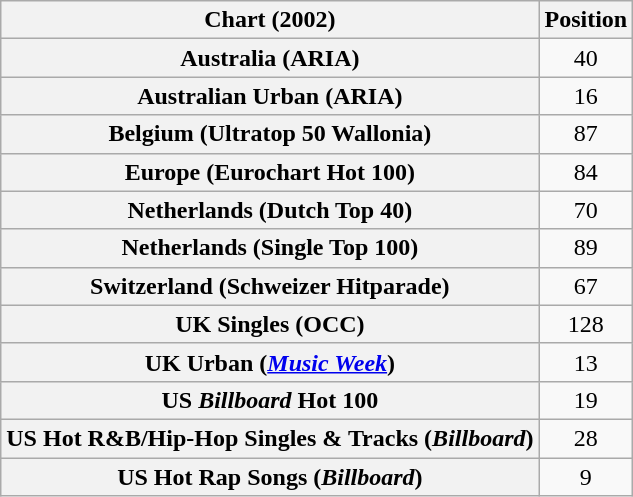<table class="wikitable sortable plainrowheaders" style="text-align:center">
<tr>
<th>Chart (2002)</th>
<th>Position</th>
</tr>
<tr>
<th scope="row">Australia (ARIA)</th>
<td>40</td>
</tr>
<tr>
<th scope="row">Australian Urban (ARIA)</th>
<td>16</td>
</tr>
<tr>
<th scope="row">Belgium (Ultratop 50 Wallonia)</th>
<td>87</td>
</tr>
<tr>
<th scope="row">Europe (Eurochart Hot 100)</th>
<td>84</td>
</tr>
<tr>
<th scope="row">Netherlands (Dutch Top 40)</th>
<td>70</td>
</tr>
<tr>
<th scope="row">Netherlands (Single Top 100)</th>
<td>89</td>
</tr>
<tr>
<th scope="row">Switzerland (Schweizer Hitparade)</th>
<td>67</td>
</tr>
<tr>
<th scope="row">UK Singles (OCC)</th>
<td>128</td>
</tr>
<tr>
<th scope="row">UK Urban (<em><a href='#'>Music Week</a></em>)</th>
<td>13</td>
</tr>
<tr>
<th scope="row">US <em>Billboard</em> Hot 100</th>
<td>19</td>
</tr>
<tr>
<th scope="row">US Hot R&B/Hip-Hop Singles & Tracks (<em>Billboard</em>)</th>
<td>28</td>
</tr>
<tr>
<th scope="row">US Hot Rap Songs (<em>Billboard</em>)</th>
<td>9</td>
</tr>
</table>
